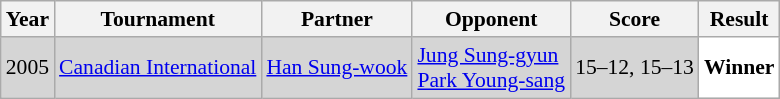<table class="sortable wikitable" style="font-size: 90%;">
<tr>
<th>Year</th>
<th>Tournament</th>
<th>Partner</th>
<th>Opponent</th>
<th>Score</th>
<th>Result</th>
</tr>
<tr style="background:#D5D5D5">
<td align="center">2005</td>
<td align="left"><a href='#'>Canadian International</a></td>
<td align="left"> <a href='#'>Han Sung-wook</a></td>
<td align="left"> <a href='#'>Jung Sung-gyun</a> <br>  <a href='#'>Park Young-sang</a></td>
<td align="left">15–12, 15–13</td>
<td style="text-align:left; background:white"> <strong>Winner</strong></td>
</tr>
</table>
